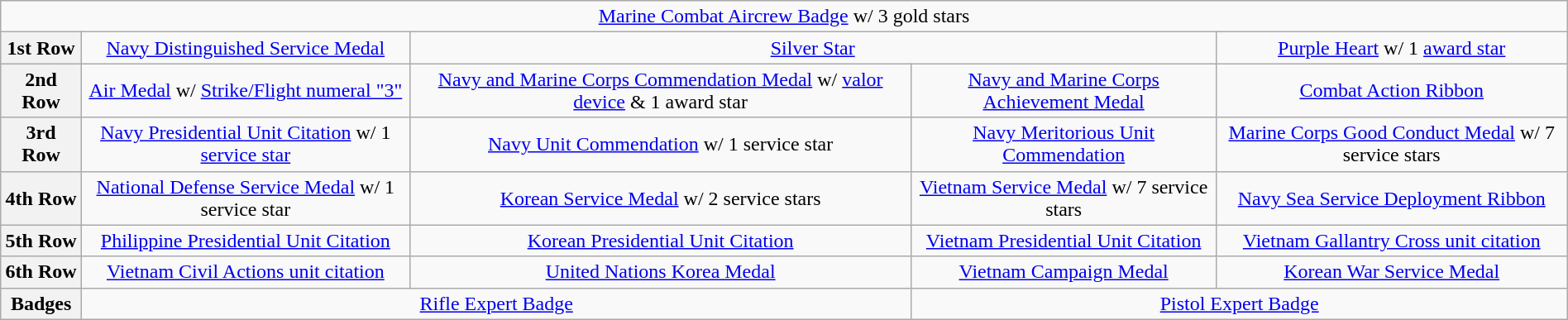<table class="wikitable" style="margin:1em auto; text-align:center;">
<tr>
<td colspan="5"><a href='#'>Marine Combat Aircrew Badge</a> w/ 3 gold stars</td>
</tr>
<tr>
<th>1st Row</th>
<td colspan="1"><a href='#'>Navy Distinguished Service Medal</a></td>
<td colspan="2"><a href='#'>Silver Star</a></td>
<td colspan="1"><a href='#'>Purple Heart</a> w/ 1 <a href='#'>award star</a></td>
</tr>
<tr>
<th>2nd Row</th>
<td><a href='#'>Air Medal</a> w/ <a href='#'>Strike/Flight numeral "3"</a></td>
<td><a href='#'>Navy and Marine Corps Commendation Medal</a> w/ <a href='#'>valor device</a> & 1 award star</td>
<td><a href='#'>Navy and Marine Corps Achievement Medal</a></td>
<td><a href='#'>Combat Action Ribbon</a></td>
</tr>
<tr>
<th>3rd Row</th>
<td><a href='#'>Navy Presidential Unit Citation</a> w/ 1 <a href='#'>service star</a></td>
<td><a href='#'>Navy Unit Commendation</a> w/ 1 service star</td>
<td><a href='#'>Navy Meritorious Unit Commendation</a></td>
<td><a href='#'>Marine Corps Good Conduct Medal</a> w/ 7 service stars</td>
</tr>
<tr>
<th>4th Row</th>
<td><a href='#'>National Defense Service Medal</a> w/ 1 service star</td>
<td><a href='#'>Korean Service Medal</a> w/ 2 service stars</td>
<td><a href='#'>Vietnam Service Medal</a> w/ 7 service stars</td>
<td><a href='#'>Navy Sea Service Deployment Ribbon</a></td>
</tr>
<tr>
<th>5th Row</th>
<td><a href='#'>Philippine Presidential Unit Citation</a></td>
<td><a href='#'>Korean Presidential Unit Citation</a></td>
<td><a href='#'>Vietnam Presidential Unit Citation</a></td>
<td><a href='#'>Vietnam Gallantry Cross unit citation</a></td>
</tr>
<tr>
<th>6th Row</th>
<td><a href='#'>Vietnam Civil Actions unit citation</a></td>
<td><a href='#'>United Nations Korea Medal</a></td>
<td><a href='#'>Vietnam Campaign Medal</a></td>
<td><a href='#'>Korean War Service Medal</a></td>
</tr>
<tr>
<th>Badges</th>
<td colspan="2"><a href='#'>Rifle Expert Badge</a></td>
<td colspan="2"><a href='#'>Pistol Expert Badge</a></td>
</tr>
</table>
